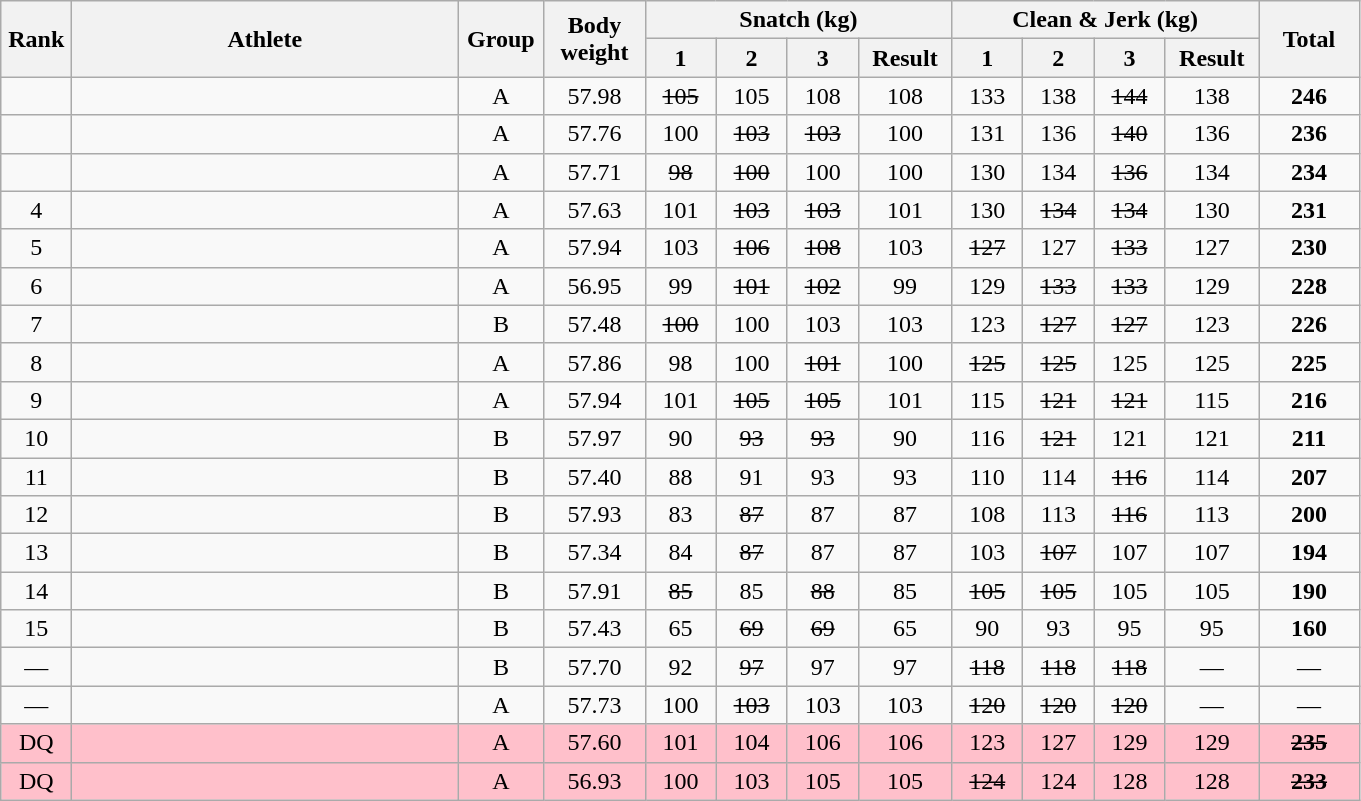<table class="wikitable" style="text-align:center;">
<tr>
<th rowspan=2 width=40>Rank</th>
<th rowspan=2 width=250>Athlete</th>
<th rowspan=2 width=50>Group</th>
<th rowspan=2 width=60>Body weight</th>
<th colspan=4>Snatch (kg)</th>
<th colspan=4>Clean & Jerk (kg)</th>
<th rowspan=2 width=60>Total</th>
</tr>
<tr>
<th width=40>1</th>
<th width=40>2</th>
<th width=40>3</th>
<th width=55>Result</th>
<th width=40>1</th>
<th width=40>2</th>
<th width=40>3</th>
<th width=55>Result</th>
</tr>
<tr>
<td></td>
<td align=left></td>
<td>A</td>
<td>57.98</td>
<td><s>105</s></td>
<td>105</td>
<td>108</td>
<td>108</td>
<td>133</td>
<td>138</td>
<td><s>144</s></td>
<td>138</td>
<td><strong>246</strong></td>
</tr>
<tr>
<td></td>
<td align=left></td>
<td>A</td>
<td>57.76</td>
<td>100</td>
<td><s>103</s></td>
<td><s>103</s></td>
<td>100</td>
<td>131</td>
<td>136</td>
<td><s>140</s></td>
<td>136</td>
<td><strong>236</strong></td>
</tr>
<tr>
<td></td>
<td align=left></td>
<td>A</td>
<td>57.71</td>
<td><s>98</s></td>
<td><s>100</s></td>
<td>100</td>
<td>100</td>
<td>130</td>
<td>134</td>
<td><s>136</s></td>
<td>134</td>
<td><strong>234</strong></td>
</tr>
<tr>
<td>4</td>
<td align=left></td>
<td>A</td>
<td>57.63</td>
<td>101</td>
<td><s>103</s></td>
<td><s>103</s></td>
<td>101</td>
<td>130</td>
<td><s>134</s></td>
<td><s>134</s></td>
<td>130</td>
<td><strong>231</strong></td>
</tr>
<tr>
<td>5</td>
<td align=left></td>
<td>A</td>
<td>57.94</td>
<td>103</td>
<td><s>106</s></td>
<td><s>108</s></td>
<td>103</td>
<td><s>127</s></td>
<td>127</td>
<td><s>133</s></td>
<td>127</td>
<td><strong>230</strong></td>
</tr>
<tr>
<td>6</td>
<td align=left></td>
<td>A</td>
<td>56.95</td>
<td>99</td>
<td><s>101</s></td>
<td><s>102</s></td>
<td>99</td>
<td>129</td>
<td><s>133</s></td>
<td><s>133</s></td>
<td>129</td>
<td><strong>228</strong></td>
</tr>
<tr>
<td>7</td>
<td align=left></td>
<td>B</td>
<td>57.48</td>
<td><s>100</s></td>
<td>100</td>
<td>103</td>
<td>103</td>
<td>123</td>
<td><s>127</s></td>
<td><s>127</s></td>
<td>123</td>
<td><strong>226</strong></td>
</tr>
<tr>
<td>8</td>
<td align=left></td>
<td>A</td>
<td>57.86</td>
<td>98</td>
<td>100</td>
<td><s>101</s></td>
<td>100</td>
<td><s>125</s></td>
<td><s>125</s></td>
<td>125</td>
<td>125</td>
<td><strong>225</strong></td>
</tr>
<tr>
<td>9</td>
<td align=left></td>
<td>A</td>
<td>57.94</td>
<td>101</td>
<td><s>105</s></td>
<td><s>105</s></td>
<td>101</td>
<td>115</td>
<td><s>121</s></td>
<td><s>121</s></td>
<td>115</td>
<td><strong>216</strong></td>
</tr>
<tr>
<td>10</td>
<td align=left></td>
<td>B</td>
<td>57.97</td>
<td>90</td>
<td><s>93</s></td>
<td><s>93</s></td>
<td>90</td>
<td>116</td>
<td><s>121</s></td>
<td>121</td>
<td>121</td>
<td><strong>211</strong></td>
</tr>
<tr>
<td>11</td>
<td align=left></td>
<td>B</td>
<td>57.40</td>
<td>88</td>
<td>91</td>
<td>93</td>
<td>93</td>
<td>110</td>
<td>114</td>
<td><s>116</s></td>
<td>114</td>
<td><strong>207</strong></td>
</tr>
<tr>
<td>12</td>
<td align=left></td>
<td>B</td>
<td>57.93</td>
<td>83</td>
<td><s>87</s></td>
<td>87</td>
<td>87</td>
<td>108</td>
<td>113</td>
<td><s>116</s></td>
<td>113</td>
<td><strong>200</strong></td>
</tr>
<tr>
<td>13</td>
<td align=left></td>
<td>B</td>
<td>57.34</td>
<td>84</td>
<td><s>87</s></td>
<td>87</td>
<td>87</td>
<td>103</td>
<td><s>107</s></td>
<td>107</td>
<td>107</td>
<td><strong>194</strong></td>
</tr>
<tr>
<td>14</td>
<td align=left></td>
<td>B</td>
<td>57.91</td>
<td><s>85</s></td>
<td>85</td>
<td><s>88</s></td>
<td>85</td>
<td><s>105</s></td>
<td><s>105</s></td>
<td>105</td>
<td>105</td>
<td><strong>190</strong></td>
</tr>
<tr>
<td>15</td>
<td align=left></td>
<td>B</td>
<td>57.43</td>
<td>65</td>
<td><s>69</s></td>
<td><s>69</s></td>
<td>65</td>
<td>90</td>
<td>93</td>
<td>95</td>
<td>95</td>
<td><strong>160</strong></td>
</tr>
<tr>
<td>—</td>
<td align=left></td>
<td>B</td>
<td>57.70</td>
<td>92</td>
<td><s>97</s></td>
<td>97</td>
<td>97</td>
<td><s>118</s></td>
<td><s>118</s></td>
<td><s>118</s></td>
<td>—</td>
<td>—</td>
</tr>
<tr>
<td>—</td>
<td align=left></td>
<td>A</td>
<td>57.73</td>
<td>100</td>
<td><s>103</s></td>
<td>103</td>
<td>103</td>
<td><s>120</s></td>
<td><s>120</s></td>
<td><s>120</s></td>
<td>—</td>
<td>—</td>
</tr>
<tr bgcolor=pink>
<td>DQ</td>
<td align=left></td>
<td>A</td>
<td>57.60</td>
<td>101</td>
<td>104</td>
<td>106</td>
<td>106</td>
<td>123</td>
<td>127</td>
<td>129</td>
<td>129</td>
<td><s><strong>235</strong></s></td>
</tr>
<tr bgcolor=pink>
<td>DQ</td>
<td align=left></td>
<td>A</td>
<td>56.93</td>
<td>100</td>
<td>103</td>
<td>105</td>
<td>105</td>
<td><s>124</s></td>
<td>124</td>
<td>128</td>
<td>128</td>
<td><s><strong>233</strong></s></td>
</tr>
</table>
